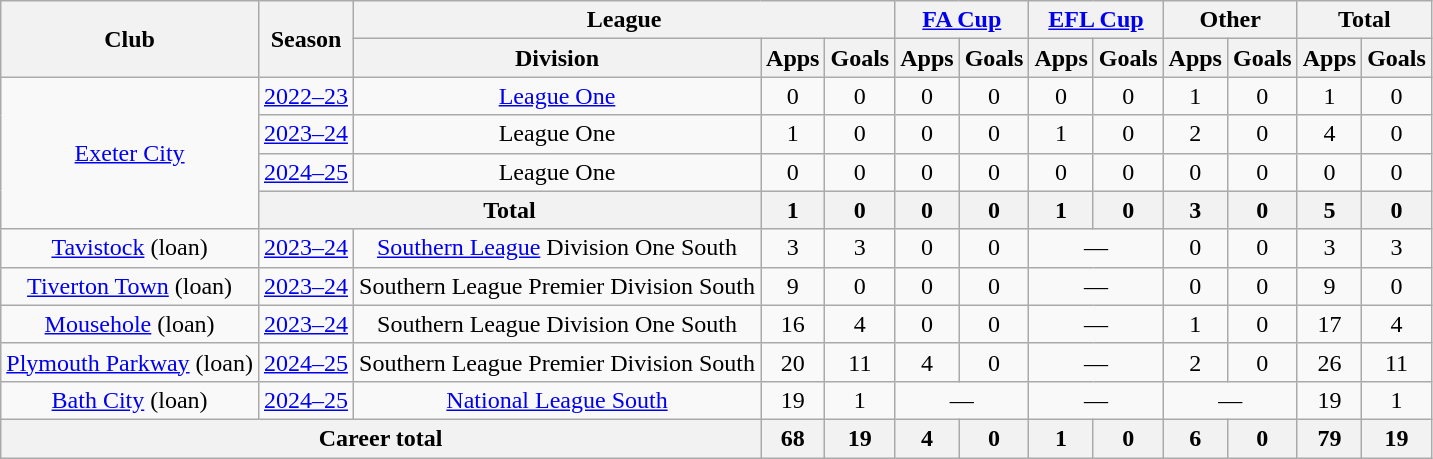<table class="wikitable" style="text-align: center">
<tr>
<th rowspan="2">Club</th>
<th rowspan="2">Season</th>
<th colspan="3">League</th>
<th colspan="2"><a href='#'>FA Cup</a></th>
<th colspan="2"><a href='#'>EFL Cup</a></th>
<th colspan="2">Other</th>
<th colspan="2">Total</th>
</tr>
<tr>
<th>Division</th>
<th>Apps</th>
<th>Goals</th>
<th>Apps</th>
<th>Goals</th>
<th>Apps</th>
<th>Goals</th>
<th>Apps</th>
<th>Goals</th>
<th>Apps</th>
<th>Goals</th>
</tr>
<tr>
<td rowspan="4"><a href='#'>Exeter City</a></td>
<td><a href='#'>2022–23</a></td>
<td><a href='#'>League One</a></td>
<td>0</td>
<td>0</td>
<td>0</td>
<td>0</td>
<td>0</td>
<td>0</td>
<td>1</td>
<td>0</td>
<td>1</td>
<td>0</td>
</tr>
<tr>
<td><a href='#'>2023–24</a></td>
<td>League One</td>
<td>1</td>
<td>0</td>
<td>0</td>
<td>0</td>
<td>1</td>
<td>0</td>
<td>2</td>
<td>0</td>
<td>4</td>
<td>0</td>
</tr>
<tr>
<td><a href='#'>2024–25</a></td>
<td>League One</td>
<td>0</td>
<td>0</td>
<td>0</td>
<td>0</td>
<td>0</td>
<td>0</td>
<td>0</td>
<td>0</td>
<td>0</td>
<td>0</td>
</tr>
<tr>
<th colspan="2">Total</th>
<th>1</th>
<th>0</th>
<th>0</th>
<th>0</th>
<th>1</th>
<th>0</th>
<th>3</th>
<th>0</th>
<th>5</th>
<th>0</th>
</tr>
<tr>
<td><a href='#'>Tavistock</a> (loan)</td>
<td><a href='#'>2023–24</a></td>
<td><a href='#'>Southern League</a> Division One South</td>
<td>3</td>
<td>3</td>
<td>0</td>
<td>0</td>
<td colspan="2">—</td>
<td>0</td>
<td>0</td>
<td>3</td>
<td>3</td>
</tr>
<tr>
<td><a href='#'>Tiverton Town</a> (loan)</td>
<td><a href='#'>2023–24</a></td>
<td>Southern League Premier Division South</td>
<td>9</td>
<td>0</td>
<td>0</td>
<td>0</td>
<td colspan="2">—</td>
<td>0</td>
<td>0</td>
<td>9</td>
<td>0</td>
</tr>
<tr>
<td><a href='#'>Mousehole</a> (loan)</td>
<td><a href='#'>2023–24</a></td>
<td>Southern League Division One South</td>
<td>16</td>
<td>4</td>
<td>0</td>
<td>0</td>
<td colspan="2">—</td>
<td>1</td>
<td>0</td>
<td>17</td>
<td>4</td>
</tr>
<tr>
<td><a href='#'>Plymouth Parkway</a> (loan)</td>
<td><a href='#'>2024–25</a></td>
<td>Southern League Premier Division South</td>
<td>20</td>
<td>11</td>
<td>4</td>
<td>0</td>
<td colspan="2">—</td>
<td>2</td>
<td>0</td>
<td>26</td>
<td>11</td>
</tr>
<tr>
<td><a href='#'>Bath City</a> (loan)</td>
<td><a href='#'>2024–25</a></td>
<td><a href='#'>National League South</a></td>
<td>19</td>
<td>1</td>
<td colspan="2">—</td>
<td colspan="2">—</td>
<td colspan="2">—</td>
<td>19</td>
<td>1</td>
</tr>
<tr>
<th colspan="3">Career total</th>
<th>68</th>
<th>19</th>
<th>4</th>
<th>0</th>
<th>1</th>
<th>0</th>
<th>6</th>
<th>0</th>
<th>79</th>
<th>19</th>
</tr>
</table>
